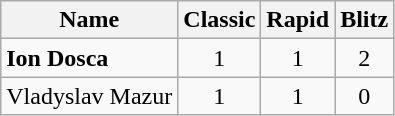<table class="wikitable">
<tr>
<th>Name</th>
<th>Classic</th>
<th>Rapid</th>
<th>Blitz</th>
</tr>
<tr align="center">
<td align="left"><strong> Ion Dosca</strong></td>
<td>1</td>
<td>1</td>
<td>2</td>
</tr>
<tr align="center">
<td align="left"> Vladyslav Mazur</td>
<td>1</td>
<td>1</td>
<td>0</td>
</tr>
</table>
